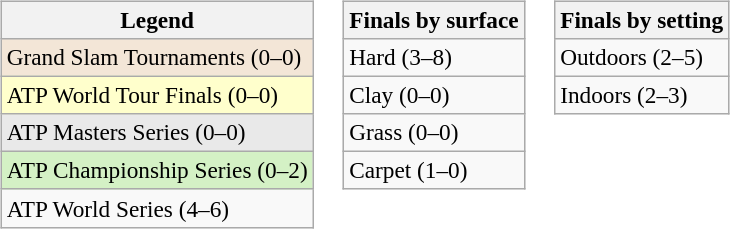<table>
<tr valign=top>
<td><br><table class=wikitable style=font-size:97%>
<tr>
<th>Legend</th>
</tr>
<tr style="background:#f3e6d7;">
<td>Grand Slam Tournaments (0–0)</td>
</tr>
<tr style="background:#ffc;">
<td>ATP World Tour Finals (0–0)</td>
</tr>
<tr style="background:#e9e9e9;">
<td>ATP Masters Series (0–0)</td>
</tr>
<tr style="background:#d4f1c5;">
<td>ATP Championship Series (0–2)</td>
</tr>
<tr>
<td>ATP World Series (4–6)</td>
</tr>
</table>
</td>
<td><br><table class=wikitable style=font-size:97%>
<tr>
<th>Finals by surface</th>
</tr>
<tr>
<td>Hard (3–8)</td>
</tr>
<tr>
<td>Clay (0–0)</td>
</tr>
<tr>
<td>Grass (0–0)</td>
</tr>
<tr>
<td>Carpet (1–0)</td>
</tr>
</table>
</td>
<td><br><table class=wikitable style=font-size:97%>
<tr>
<th>Finals by setting</th>
</tr>
<tr>
<td>Outdoors (2–5)</td>
</tr>
<tr>
<td>Indoors (2–3)</td>
</tr>
</table>
</td>
</tr>
</table>
